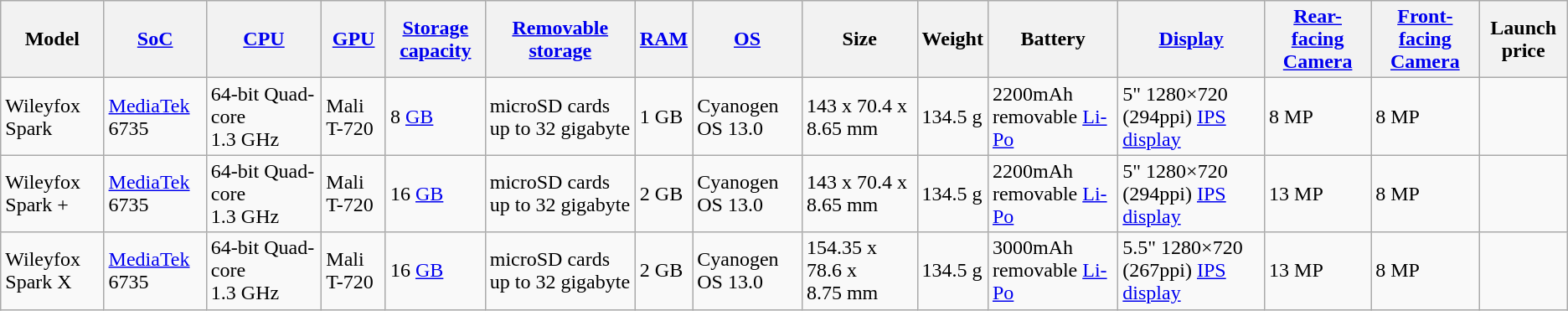<table class="wikitable sortable">
<tr>
<th>Model</th>
<th><a href='#'>SoC</a></th>
<th><a href='#'>CPU</a>   </th>
<th><a href='#'>GPU</a></th>
<th><a href='#'>Storage capacity</a> </th>
<th><a href='#'>Removable storage</a></th>
<th><a href='#'>RAM</a>      </th>
<th><a href='#'>OS</a></th>
<th>Size                              </th>
<th>Weight                        </th>
<th>Battery</th>
<th><a href='#'>Display</a>    </th>
<th><a href='#'>Rear-facing Camera</a>           </th>
<th><a href='#'>Front-facing Camera</a>           </th>
<th>Launch price</th>
</tr>
<tr>
<td>Wileyfox Spark</td>
<td><a href='#'>MediaTek</a> 6735</td>
<td>64-bit Quad-core 1.3 GHz</td>
<td>Mali T-720</td>
<td>8 <a href='#'>GB</a></td>
<td>microSD cards up to 32 gigabyte</td>
<td>1 GB</td>
<td>Cyanogen OS 13.0</td>
<td>143 x 70.4 x 8.65 mm</td>
<td>134.5 g</td>
<td>2200mAh removable <a href='#'>Li-Po</a></td>
<td>5" 1280×720 (294ppi) <a href='#'>IPS display</a></td>
<td>8 MP</td>
<td>8 MP</td>
<td></td>
</tr>
<tr>
<td>Wileyfox Spark +</td>
<td><a href='#'>MediaTek</a> 6735</td>
<td>64-bit Quad-core 1.3 GHz</td>
<td>Mali T-720</td>
<td>16 <a href='#'>GB</a></td>
<td>microSD cards up to 32 gigabyte</td>
<td>2 GB</td>
<td>Cyanogen OS 13.0</td>
<td>143 x 70.4 x 8.65 mm</td>
<td>134.5 g</td>
<td>2200mAh removable <a href='#'>Li-Po</a></td>
<td>5" 1280×720 (294ppi) <a href='#'>IPS display</a></td>
<td>13 MP</td>
<td>8 MP</td>
<td></td>
</tr>
<tr>
<td>Wileyfox Spark X</td>
<td><a href='#'>MediaTek</a> 6735</td>
<td>64-bit Quad-core 1.3 GHz</td>
<td>Mali T-720</td>
<td>16 <a href='#'>GB</a></td>
<td>microSD cards up to 32 gigabyte</td>
<td>2 GB</td>
<td>Cyanogen OS 13.0</td>
<td>154.35 x 78.6 x 8.75 mm</td>
<td>134.5 g</td>
<td>3000mAh removable <a href='#'>Li-Po</a></td>
<td>5.5" 1280×720 (267ppi) <a href='#'>IPS display</a></td>
<td>13 MP</td>
<td>8 MP</td>
<td></td>
</tr>
</table>
